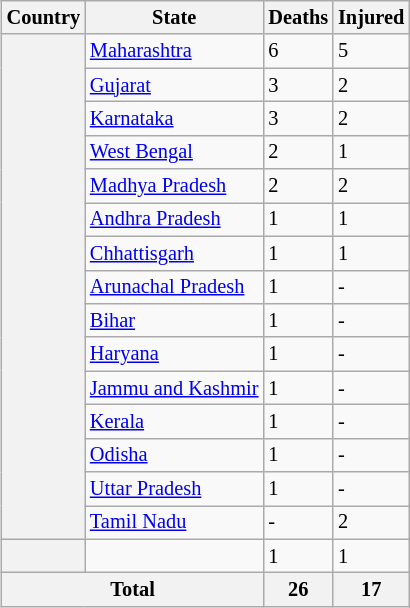<table class="wikitable sortable" style="font-size:85%; margin:0 0 0.5em 1em; float:right;">
<tr>
<th>Country</th>
<th>State</th>
<th>Deaths</th>
<th>Injured</th>
</tr>
<tr>
<th rowspan=15></th>
<td><a href='#'>Maharashtra</a></td>
<td>6</td>
<td>5</td>
</tr>
<tr>
<td><a href='#'>Gujarat</a></td>
<td>3</td>
<td>2</td>
</tr>
<tr>
<td><a href='#'>Karnataka</a></td>
<td>3</td>
<td>2</td>
</tr>
<tr>
<td><a href='#'>West Bengal</a></td>
<td>2</td>
<td>1</td>
</tr>
<tr>
<td><a href='#'>Madhya Pradesh</a></td>
<td>2</td>
<td>2</td>
</tr>
<tr>
<td><a href='#'>Andhra Pradesh</a></td>
<td>1</td>
<td>1</td>
</tr>
<tr>
<td><a href='#'>Chhattisgarh</a></td>
<td>1</td>
<td>1</td>
</tr>
<tr>
<td><a href='#'>Arunachal Pradesh</a></td>
<td>1</td>
<td>-</td>
</tr>
<tr>
<td><a href='#'>Bihar</a></td>
<td>1</td>
<td>-</td>
</tr>
<tr>
<td><a href='#'>Haryana</a></td>
<td>1</td>
<td>-</td>
</tr>
<tr>
<td><a href='#'>Jammu and Kashmir</a></td>
<td>1</td>
<td>-</td>
</tr>
<tr>
<td><a href='#'>Kerala</a></td>
<td>1</td>
<td>-</td>
</tr>
<tr>
<td><a href='#'>Odisha</a></td>
<td>1</td>
<td>-</td>
</tr>
<tr>
<td><a href='#'>Uttar Pradesh</a></td>
<td>1</td>
<td>-</td>
</tr>
<tr>
<td><a href='#'>Tamil Nadu</a></td>
<td>-</td>
<td>2</td>
</tr>
<tr>
<th></th>
<td></td>
<td>1</td>
<td>1</td>
</tr>
<tr>
<th colspan=2>Total</th>
<th>26</th>
<th>17</th>
</tr>
</table>
